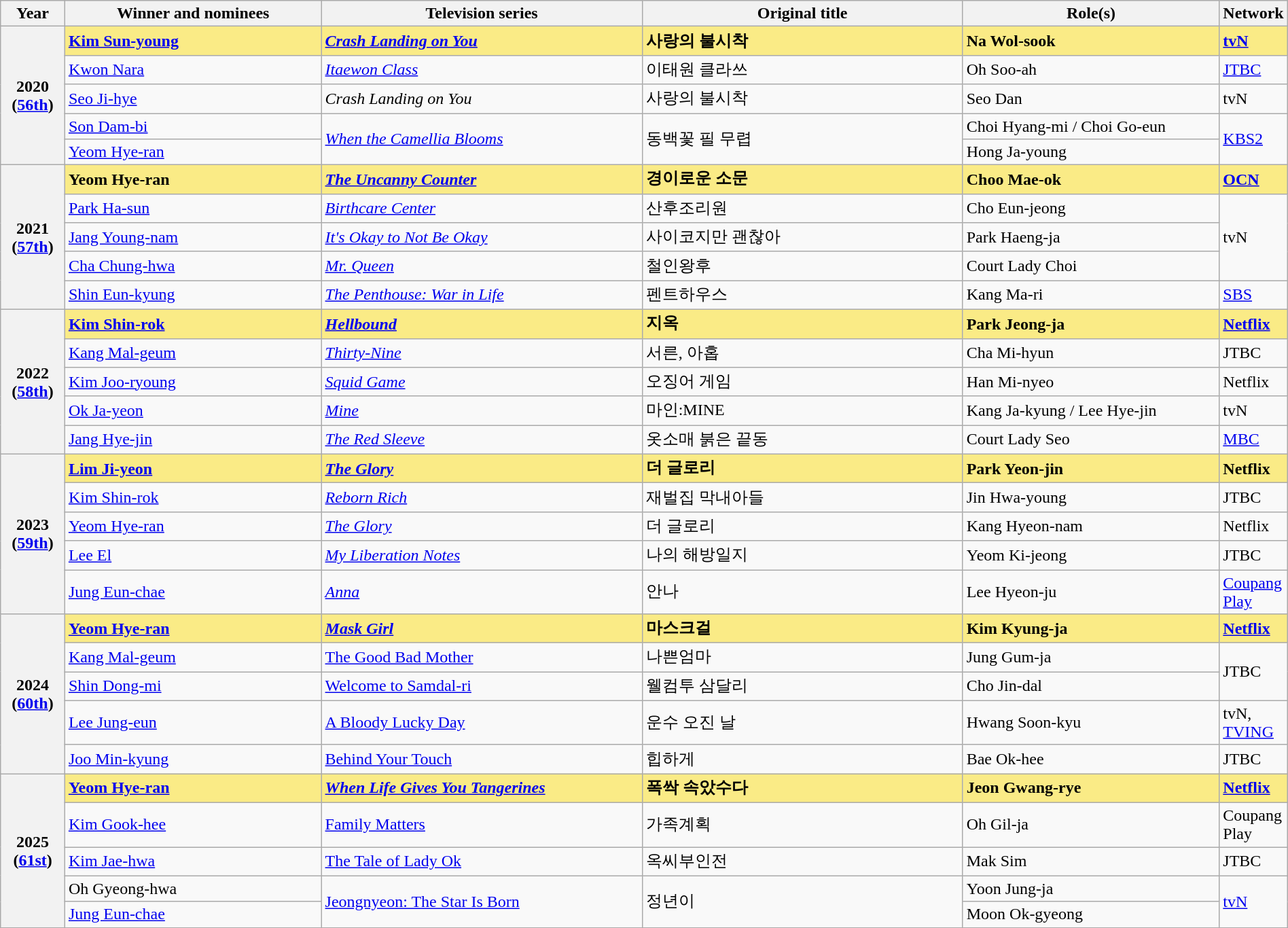<table class="wikitable" style="width:100%;" cellpadding="6">
<tr>
<th style="width:5%;">Year</th>
<th style="width:20%;">Winner and nominees</th>
<th style="width:25%;">Television series</th>
<th style="width:25%;">Original title</th>
<th style="width:20%;">Role(s)</th>
<th style="width:5%;">Network</th>
</tr>
<tr>
<th rowspan="5">2020<br>(<a href='#'>56th</a>)</th>
<td style="background:#FAEB86;"><strong><a href='#'>Kim Sun-young</a> </strong></td>
<td style="background:#FAEB86;"><strong><em><a href='#'>Crash Landing on You</a></em></strong></td>
<td style="background:#FAEB86;"><strong>사랑의  불시착</strong></td>
<td style="background:#FAEB86;"><strong>Na Wol-sook</strong></td>
<td style="background:#FAEB86;"><strong><a href='#'>tvN</a></strong></td>
</tr>
<tr>
<td><a href='#'>Kwon Nara</a></td>
<td><em><a href='#'>Itaewon Class</a></em></td>
<td>이태원 클라쓰</td>
<td>Oh Soo-ah</td>
<td><a href='#'>JTBC</a></td>
</tr>
<tr>
<td><a href='#'>Seo Ji-hye</a></td>
<td><em>Crash Landing on You</em></td>
<td>사랑의 불시착</td>
<td>Seo Dan</td>
<td>tvN</td>
</tr>
<tr>
<td><a href='#'>Son Dam-bi</a></td>
<td rowspan="2"><em><a href='#'>When the Camellia Blooms</a></em></td>
<td rowspan="2">동백꽃 필 무렵</td>
<td>Choi Hyang-mi / Choi Go-eun</td>
<td rowspan="2"><a href='#'>KBS2</a></td>
</tr>
<tr>
<td><a href='#'>Yeom Hye-ran</a></td>
<td>Hong Ja-young</td>
</tr>
<tr>
<th rowspan="5">2021 <br> (<a href='#'>57th</a>)</th>
<td style="background:#FAEB86;"><strong>Yeom Hye-ran</strong></td>
<td style="background:#FAEB86;"><strong><em><a href='#'>The Uncanny Counter</a></em></strong></td>
<td style="background:#FAEB86;"><strong>경이로운 소문</strong></td>
<td style="background:#FAEB86;"><strong>Choo Mae-ok</strong></td>
<td style="background:#FAEB86;"><strong><a href='#'>OCN</a></strong></td>
</tr>
<tr>
<td><a href='#'>Park Ha-sun</a></td>
<td><em><a href='#'>Birthcare Center</a></em></td>
<td>산후조리원</td>
<td>Cho Eun-jeong</td>
<td rowspan="3">tvN</td>
</tr>
<tr>
<td><a href='#'>Jang Young-nam</a></td>
<td><em><a href='#'>It's Okay to Not Be Okay</a></em></td>
<td>사이코지만 괜찮아</td>
<td>Park Haeng-ja</td>
</tr>
<tr>
<td><a href='#'>Cha Chung-hwa</a></td>
<td><em><a href='#'>Mr. Queen</a></em></td>
<td>철인왕후</td>
<td>Court Lady Choi</td>
</tr>
<tr>
<td><a href='#'>Shin Eun-kyung</a></td>
<td><em><a href='#'>The Penthouse: War in Life</a></em></td>
<td>펜트하우스</td>
<td>Kang Ma-ri</td>
<td><a href='#'>SBS</a></td>
</tr>
<tr>
<th rowspan="5">2022 <br> (<a href='#'>58th</a>)</th>
<td style="background:#FAEB86;"><strong><a href='#'>Kim Shin-rok</a></strong></td>
<td style="background:#FAEB86;"><strong><em><a href='#'>Hellbound</a></em></strong></td>
<td style="background:#FAEB86;"><strong>지옥</strong></td>
<td style="background:#FAEB86;"><strong>Park Jeong-ja</strong></td>
<td style="background:#FAEB86;"><strong><a href='#'>Netflix</a></strong></td>
</tr>
<tr>
<td><a href='#'>Kang Mal-geum</a></td>
<td><em><a href='#'>Thirty-Nine</a></em></td>
<td>서른, 아홉</td>
<td>Cha Mi-hyun</td>
<td>JTBC</td>
</tr>
<tr>
<td><a href='#'>Kim Joo-ryoung</a></td>
<td><em><a href='#'>Squid Game</a></em></td>
<td>오징어 게임</td>
<td>Han Mi-nyeo</td>
<td>Netflix</td>
</tr>
<tr>
<td><a href='#'>Ok Ja-yeon</a></td>
<td><em><a href='#'>Mine</a></em></td>
<td>마인:MINE</td>
<td>Kang Ja-kyung / Lee Hye-jin</td>
<td>tvN</td>
</tr>
<tr>
<td><a href='#'>Jang Hye-jin</a></td>
<td><em><a href='#'>The Red Sleeve</a></em></td>
<td>옷소매 붉은 끝동</td>
<td>Court Lady Seo</td>
<td><a href='#'>MBC</a></td>
</tr>
<tr>
<th rowspan="5">2023 <br>(<a href='#'>59th</a>)</th>
<td style="background:#FAEB86;"><strong> <a href='#'>Lim Ji-yeon</a></strong></td>
<td style="background:#FAEB86;"><strong><em><a href='#'>The Glory</a></em></strong></td>
<td style="background:#FAEB86;"><strong>더 글로리</strong></td>
<td style="background:#FAEB86;"><strong>Park Yeon-jin</strong></td>
<td style="background:#FAEB86;"><strong>Netflix</strong></td>
</tr>
<tr>
<td><a href='#'>Kim Shin-rok</a></td>
<td><em><a href='#'>Reborn Rich</a></em></td>
<td>재벌집 막내아들</td>
<td>Jin Hwa-young</td>
<td>JTBC</td>
</tr>
<tr>
<td><a href='#'>Yeom Hye-ran</a></td>
<td><em><a href='#'>The Glory</a></em></td>
<td>더 글로리</td>
<td>Kang Hyeon-nam</td>
<td>Netflix</td>
</tr>
<tr>
<td><a href='#'>Lee El</a></td>
<td><em><a href='#'>My Liberation Notes</a></em></td>
<td>나의 해방일지</td>
<td>Yeom Ki-jeong</td>
<td>JTBC</td>
</tr>
<tr>
<td><a href='#'>Jung Eun-chae</a></td>
<td><em><a href='#'>Anna</a></em></td>
<td>안나</td>
<td>Lee Hyeon-ju</td>
<td><a href='#'>Coupang Play</a></td>
</tr>
<tr>
<th rowspan="5">2024 (<a href='#'>60th</a>)</th>
<td style="background:#FAEB86;"><strong><a href='#'>Yeom Hye-ran</a> </strong></td>
<td style="background:#FAEB86;"><strong><em><a href='#'>Mask Girl</a></em></strong></td>
<td style="background:#FAEB86;"><strong>마스크걸</strong></td>
<td style="background:#FAEB86;"><strong>Kim Kyung-ja</strong></td>
<td style="background:#FAEB86;"><strong><a href='#'>Netflix</a></strong></td>
</tr>
<tr>
<td><a href='#'>Kang Mal-geum</a></td>
<td><a href='#'>The Good Bad Mother</a></td>
<td>나쁜엄마</td>
<td>Jung Gum-ja</td>
<td rowspan="2">JTBC</td>
</tr>
<tr>
<td><a href='#'>Shin Dong-mi</a></td>
<td><a href='#'>Welcome to Samdal-ri</a></td>
<td>웰컴투 삼달리</td>
<td>Cho Jin-dal</td>
</tr>
<tr>
<td><a href='#'>Lee Jung-eun</a></td>
<td><a href='#'>A Bloody Lucky Day</a></td>
<td>운수 오진 날</td>
<td>Hwang Soon-kyu</td>
<td>tvN, <a href='#'>TVING</a></td>
</tr>
<tr>
<td><a href='#'>Joo Min-kyung</a></td>
<td><a href='#'>Behind Your Touch</a></td>
<td>힙하게</td>
<td>Bae Ok-hee</td>
<td>JTBC</td>
</tr>
<tr>
<th rowspan="5">2025 (<a href='#'>61st</a>)</th>
<td style="background:#FAEB86;"><strong><a href='#'>Yeom Hye-ran</a> </strong></td>
<td style="background:#FAEB86;"><strong><em><a href='#'>When Life Gives You Tangerines</a></em></strong></td>
<td style="background:#FAEB86;"><strong>폭싹 속았수다</strong></td>
<td style="background:#FAEB86;"><strong>Jeon Gwang-rye</strong></td>
<td style="background:#FAEB86;"><strong><a href='#'>Netflix</a></strong></td>
</tr>
<tr>
<td><a href='#'>Kim Gook-hee</a></td>
<td><a href='#'>Family Matters</a></td>
<td>가족계획</td>
<td>Oh Gil-ja</td>
<td>Coupang Play</td>
</tr>
<tr>
<td><a href='#'>Kim Jae-hwa</a></td>
<td><a href='#'>The Tale of Lady Ok</a></td>
<td>옥씨부인전</td>
<td>Mak Sim</td>
<td>JTBC</td>
</tr>
<tr>
<td>Oh Gyeong-hwa</td>
<td rowspan="2"><a href='#'>Jeongnyeon: The Star Is Born</a></td>
<td rowspan="2">정년이</td>
<td>Yoon Jung-ja</td>
<td rowspan="2"><a href='#'>tvN</a></td>
</tr>
<tr>
<td><a href='#'>Jung Eun-chae</a></td>
<td>Moon Ok-gyeong</td>
</tr>
<tr>
</tr>
</table>
